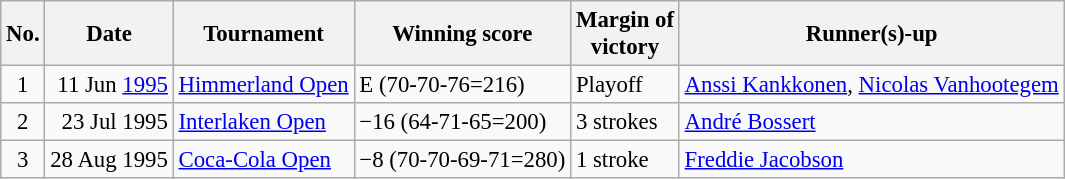<table class="wikitable" style="font-size:95%;">
<tr>
<th>No.</th>
<th>Date</th>
<th>Tournament</th>
<th>Winning score</th>
<th>Margin of<br>victory</th>
<th>Runner(s)-up</th>
</tr>
<tr>
<td align=center>1</td>
<td align=right>11 Jun <a href='#'>1995</a></td>
<td><a href='#'>Himmerland Open</a></td>
<td>E (70-70-76=216)</td>
<td>Playoff</td>
<td> <a href='#'>Anssi Kankkonen</a>,  <a href='#'>Nicolas Vanhootegem</a></td>
</tr>
<tr>
<td align=center>2</td>
<td align=right>23 Jul 1995</td>
<td><a href='#'>Interlaken Open</a></td>
<td>−16 (64-71-65=200)</td>
<td>3 strokes</td>
<td> <a href='#'>André Bossert</a></td>
</tr>
<tr>
<td align=center>3</td>
<td align=right>28 Aug 1995</td>
<td><a href='#'>Coca-Cola Open</a></td>
<td>−8 (70-70-69-71=280)</td>
<td>1 stroke</td>
<td> <a href='#'>Freddie Jacobson</a></td>
</tr>
</table>
